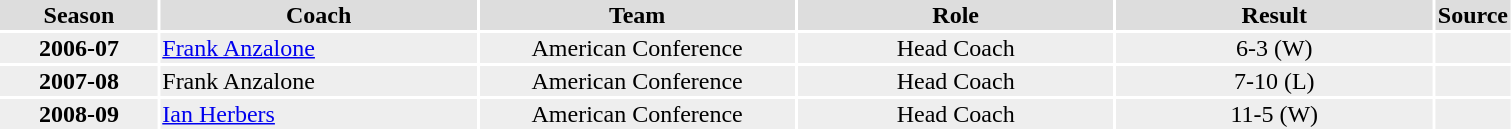<table width=80%>
<tr>
<th colspan=3></th>
</tr>
<tr bgcolor="#dddddd">
<th width=10%>Season</th>
<th width=20%>Coach</th>
<th width=20%>Team</th>
<th width=20%>Role</th>
<th width=20%>Result</th>
<th width=3%>Source</th>
</tr>
<tr bgcolor="#eeeeee">
<td align=center><strong>2006-07</strong></td>
<td><a href='#'>Frank Anzalone</a></td>
<td align=center>American Conference</td>
<td align=center>Head Coach</td>
<td align=center>6-3 (W)</td>
<td></td>
</tr>
<tr bgcolor="#eeeeee">
<td align=center><strong>2007-08</strong></td>
<td>Frank Anzalone</td>
<td align=center>American Conference</td>
<td align=center>Head Coach</td>
<td align=center>7-10 (L)</td>
<td></td>
</tr>
<tr bgcolor="#eeeeee">
<td align=center><strong>2008-09</strong></td>
<td><a href='#'>Ian Herbers</a></td>
<td align=center>American Conference</td>
<td align=center>Head Coach</td>
<td align=center>11-5 (W)</td>
<td></td>
</tr>
</table>
